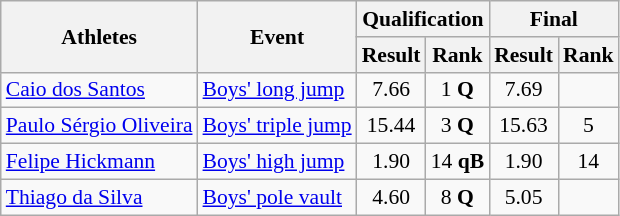<table class="wikitable" border="1" style="font-size:90%">
<tr>
<th rowspan=2>Athletes</th>
<th rowspan=2>Event</th>
<th colspan=2>Qualification</th>
<th colspan=2>Final</th>
</tr>
<tr>
<th>Result</th>
<th>Rank</th>
<th>Result</th>
<th>Rank</th>
</tr>
<tr>
<td><a href='#'>Caio dos Santos</a></td>
<td><a href='#'>Boys' long jump</a></td>
<td align=center>7.66</td>
<td align=center>1 <strong>Q</strong></td>
<td align=center>7.69</td>
<td align=center></td>
</tr>
<tr>
<td><a href='#'>Paulo Sérgio Oliveira</a></td>
<td><a href='#'>Boys' triple jump</a></td>
<td align=center>15.44</td>
<td align=center>3 <strong>Q</strong></td>
<td align=center>15.63</td>
<td align=center>5</td>
</tr>
<tr>
<td><a href='#'>Felipe Hickmann</a></td>
<td><a href='#'>Boys' high jump</a></td>
<td align=center>1.90</td>
<td align=center>14 <strong>qB</strong></td>
<td align=center>1.90</td>
<td align=center>14</td>
</tr>
<tr>
<td><a href='#'>Thiago da Silva</a></td>
<td><a href='#'>Boys' pole vault</a></td>
<td align=center>4.60</td>
<td align=center>8 <strong>Q</strong></td>
<td align=center>5.05</td>
<td align=center></td>
</tr>
</table>
